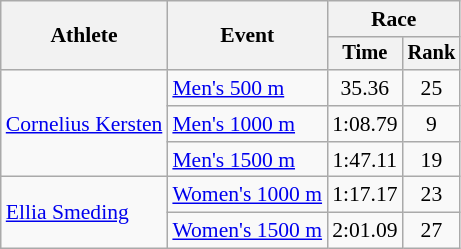<table class=wikitable style=font-size:90%;text-align:center>
<tr>
<th rowspan=2>Athlete</th>
<th rowspan=2>Event</th>
<th colspan=2>Race</th>
</tr>
<tr style=font-size:95%>
<th>Time</th>
<th>Rank</th>
</tr>
<tr>
<td align=left rowspan=3><a href='#'>Cornelius Kersten</a></td>
<td align=left><a href='#'>Men's 500 m</a></td>
<td>35.36</td>
<td>25</td>
</tr>
<tr>
<td align=left><a href='#'>Men's 1000 m</a></td>
<td>1:08.79</td>
<td>9</td>
</tr>
<tr>
<td align=left><a href='#'>Men's 1500 m</a></td>
<td>1:47.11</td>
<td>19</td>
</tr>
<tr>
<td align=left rowspan=2><a href='#'>Ellia Smeding</a></td>
<td align=left><a href='#'>Women's 1000 m</a></td>
<td>1:17.17</td>
<td>23</td>
</tr>
<tr>
<td align=left><a href='#'>Women's 1500 m</a></td>
<td>2:01.09</td>
<td>27</td>
</tr>
</table>
